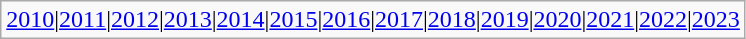<table class="wikitable">
<tr>
<td {{Hlist><a href='#'>2010</a>|<a href='#'>2011</a>|<a href='#'>2012</a>|<a href='#'>2013</a>|<a href='#'>2014</a>|<a href='#'>2015</a>|<a href='#'>2016</a>|<a href='#'>2017</a>|<a href='#'>2018</a>|<a href='#'>2019</a>|<a href='#'>2020</a>|<a href='#'>2021</a>|<a href='#'>2022</a>|<a href='#'>2023</a></td>
</tr>
</table>
